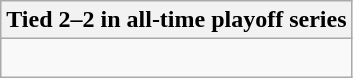<table class="wikitable collapsible collapsed">
<tr>
<th>Tied 2–2 in all-time playoff series</th>
</tr>
<tr>
<td><br>


</td>
</tr>
</table>
